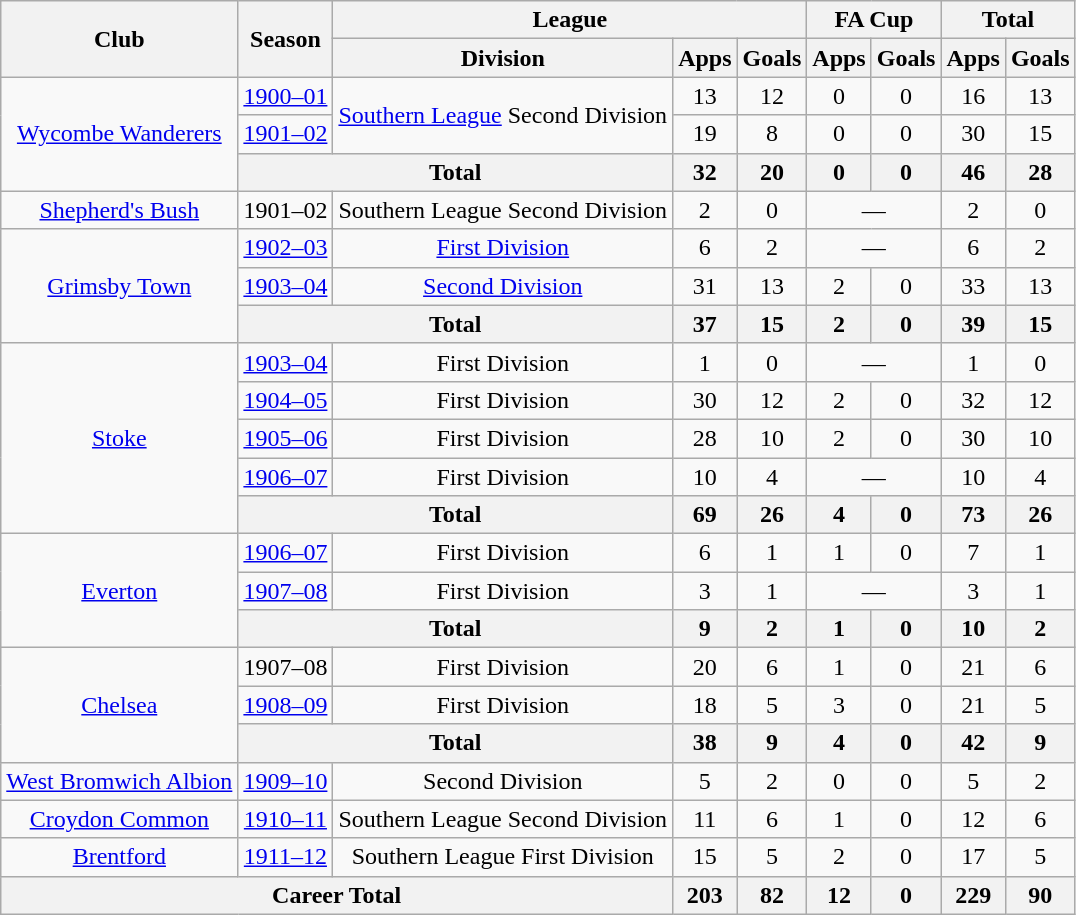<table class="wikitable" style="text-align: center;">
<tr>
<th rowspan="2">Club</th>
<th rowspan="2">Season</th>
<th colspan="3">League</th>
<th colspan="2">FA Cup</th>
<th colspan="2">Total</th>
</tr>
<tr>
<th>Division</th>
<th>Apps</th>
<th>Goals</th>
<th>Apps</th>
<th>Goals</th>
<th>Apps</th>
<th>Goals</th>
</tr>
<tr>
<td rowspan="3"><a href='#'>Wycombe Wanderers</a></td>
<td><a href='#'>1900–01</a></td>
<td rowspan="2"><a href='#'>Southern League</a> Second Division</td>
<td>13</td>
<td>12</td>
<td>0</td>
<td>0</td>
<td>16</td>
<td>13</td>
</tr>
<tr>
<td><a href='#'>1901–02</a></td>
<td>19</td>
<td>8</td>
<td>0</td>
<td>0</td>
<td>30</td>
<td>15</td>
</tr>
<tr>
<th colspan="2">Total</th>
<th>32</th>
<th>20</th>
<th>0</th>
<th>0</th>
<th>46</th>
<th>28</th>
</tr>
<tr>
<td><a href='#'>Shepherd's Bush</a></td>
<td>1901–02</td>
<td>Southern League Second Division</td>
<td>2</td>
<td>0</td>
<td colspan="2">—</td>
<td>2</td>
<td>0</td>
</tr>
<tr>
<td rowspan="3"><a href='#'>Grimsby Town</a></td>
<td><a href='#'>1902–03</a></td>
<td><a href='#'>First Division</a></td>
<td>6</td>
<td>2</td>
<td colspan="2">—</td>
<td>6</td>
<td>2</td>
</tr>
<tr>
<td><a href='#'>1903–04</a></td>
<td><a href='#'>Second Division</a></td>
<td>31</td>
<td>13</td>
<td>2</td>
<td>0</td>
<td>33</td>
<td>13</td>
</tr>
<tr>
<th colspan="2">Total</th>
<th>37</th>
<th>15</th>
<th>2</th>
<th>0</th>
<th>39</th>
<th>15</th>
</tr>
<tr>
<td rowspan="5"><a href='#'>Stoke</a></td>
<td><a href='#'>1903–04</a></td>
<td>First Division</td>
<td>1</td>
<td>0</td>
<td colspan="2">—</td>
<td>1</td>
<td>0</td>
</tr>
<tr>
<td><a href='#'>1904–05</a></td>
<td>First Division</td>
<td>30</td>
<td>12</td>
<td>2</td>
<td>0</td>
<td>32</td>
<td>12</td>
</tr>
<tr>
<td><a href='#'>1905–06</a></td>
<td>First Division</td>
<td>28</td>
<td>10</td>
<td>2</td>
<td>0</td>
<td>30</td>
<td>10</td>
</tr>
<tr>
<td><a href='#'>1906–07</a></td>
<td>First Division</td>
<td>10</td>
<td>4</td>
<td colspan="2">—</td>
<td>10</td>
<td>4</td>
</tr>
<tr>
<th colspan="2">Total</th>
<th>69</th>
<th>26</th>
<th>4</th>
<th>0</th>
<th>73</th>
<th>26</th>
</tr>
<tr>
<td rowspan="3"><a href='#'>Everton</a></td>
<td><a href='#'>1906–07</a></td>
<td>First Division</td>
<td>6</td>
<td>1</td>
<td>1</td>
<td>0</td>
<td>7</td>
<td>1</td>
</tr>
<tr>
<td><a href='#'>1907–08</a></td>
<td>First Division</td>
<td>3</td>
<td>1</td>
<td colspan="2">—</td>
<td>3</td>
<td>1</td>
</tr>
<tr>
<th colspan="2">Total</th>
<th>9</th>
<th>2</th>
<th>1</th>
<th>0</th>
<th>10</th>
<th>2</th>
</tr>
<tr>
<td rowspan="3"><a href='#'>Chelsea</a></td>
<td>1907–08</td>
<td>First Division</td>
<td>20</td>
<td>6</td>
<td>1</td>
<td>0</td>
<td>21</td>
<td>6</td>
</tr>
<tr>
<td><a href='#'>1908–09</a></td>
<td>First Division</td>
<td>18</td>
<td>5</td>
<td>3</td>
<td>0</td>
<td>21</td>
<td>5</td>
</tr>
<tr>
<th colspan="2">Total</th>
<th>38</th>
<th>9</th>
<th>4</th>
<th>0</th>
<th>42</th>
<th>9</th>
</tr>
<tr>
<td><a href='#'>West Bromwich Albion</a></td>
<td><a href='#'>1909–10</a></td>
<td>Second Division</td>
<td>5</td>
<td>2</td>
<td>0</td>
<td>0</td>
<td>5</td>
<td>2</td>
</tr>
<tr>
<td><a href='#'>Croydon Common</a></td>
<td><a href='#'>1910–11</a></td>
<td>Southern League Second Division</td>
<td>11</td>
<td>6</td>
<td>1</td>
<td>0</td>
<td>12</td>
<td>6</td>
</tr>
<tr>
<td><a href='#'>Brentford</a></td>
<td><a href='#'>1911–12</a></td>
<td>Southern League First Division</td>
<td>15</td>
<td>5</td>
<td>2</td>
<td>0</td>
<td>17</td>
<td>5</td>
</tr>
<tr>
<th colspan="3">Career Total</th>
<th>203</th>
<th>82</th>
<th>12</th>
<th>0</th>
<th>229</th>
<th>90</th>
</tr>
</table>
